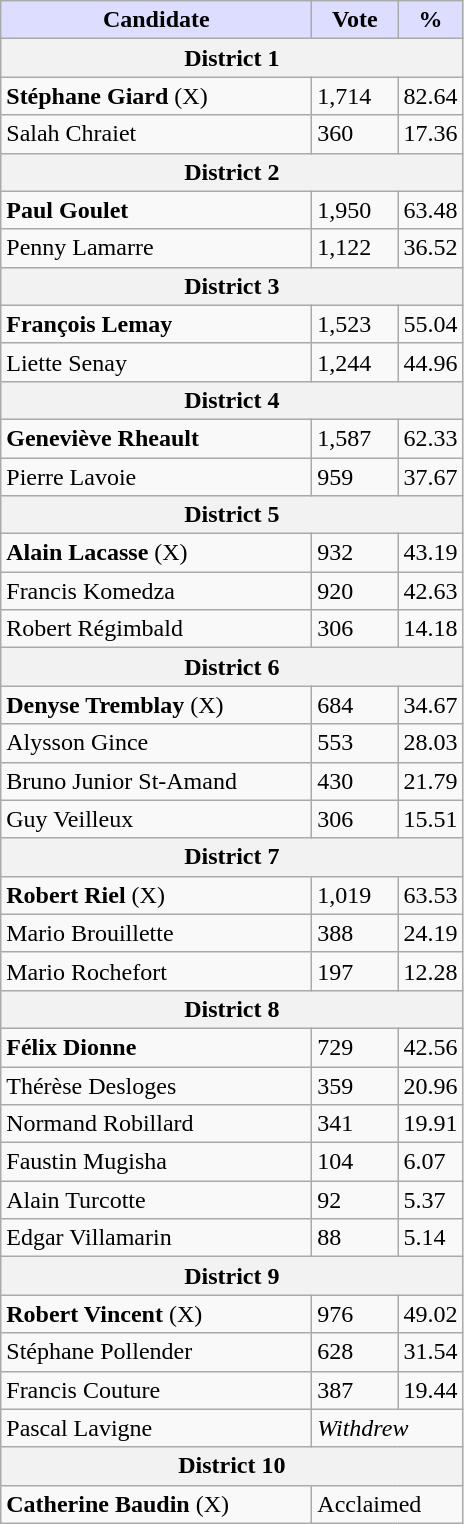<table class="wikitable">
<tr>
<th style="background:#ddf; width:200px;">Candidate</th>
<th style="background:#ddf; width:50px;">Vote</th>
<th style="background:#ddf; width:30px;">%</th>
</tr>
<tr>
<th colspan="3">District 1</th>
</tr>
<tr>
<td><strong>Stéphane Giard</strong> (X)</td>
<td>1,714</td>
<td>82.64</td>
</tr>
<tr>
<td>Salah Chraiet</td>
<td>360</td>
<td>17.36</td>
</tr>
<tr>
<th colspan="3">District 2</th>
</tr>
<tr>
<td><strong>Paul Goulet</strong></td>
<td>1,950</td>
<td>63.48</td>
</tr>
<tr>
<td>Penny Lamarre</td>
<td>1,122</td>
<td>36.52</td>
</tr>
<tr>
<th colspan="3">District 3</th>
</tr>
<tr>
<td><strong>François Lemay</strong></td>
<td>1,523</td>
<td>55.04</td>
</tr>
<tr>
<td>Liette Senay</td>
<td>1,244</td>
<td>44.96</td>
</tr>
<tr>
<th colspan="3">District 4</th>
</tr>
<tr>
<td><strong>Geneviève Rheault</strong></td>
<td>1,587</td>
<td>62.33</td>
</tr>
<tr>
<td>Pierre Lavoie</td>
<td>959</td>
<td>37.67</td>
</tr>
<tr>
<th colspan="3">District 5</th>
</tr>
<tr>
<td><strong>Alain Lacasse</strong> (X)</td>
<td>932</td>
<td>43.19</td>
</tr>
<tr>
<td>Francis Komedza</td>
<td>920</td>
<td>42.63</td>
</tr>
<tr>
<td>Robert Régimbald</td>
<td>306</td>
<td>14.18</td>
</tr>
<tr>
<th colspan="3">District 6</th>
</tr>
<tr>
<td><strong>Denyse Tremblay</strong> (X)</td>
<td>684</td>
<td>34.67</td>
</tr>
<tr>
<td>Alysson Gince</td>
<td>553</td>
<td>28.03</td>
</tr>
<tr>
<td>Bruno Junior St-Amand</td>
<td>430</td>
<td>21.79</td>
</tr>
<tr>
<td>Guy Veilleux</td>
<td>306</td>
<td>15.51</td>
</tr>
<tr>
<th colspan="3">District 7</th>
</tr>
<tr>
<td><strong>Robert Riel</strong> (X)</td>
<td>1,019</td>
<td>63.53</td>
</tr>
<tr>
<td>Mario Brouillette</td>
<td>388</td>
<td>24.19</td>
</tr>
<tr>
<td>Mario Rochefort</td>
<td>197</td>
<td>12.28</td>
</tr>
<tr>
<th colspan="3">District 8</th>
</tr>
<tr>
<td><strong>Félix Dionne</strong></td>
<td>729</td>
<td>42.56</td>
</tr>
<tr>
<td>Thérèse Desloges</td>
<td>359</td>
<td>20.96</td>
</tr>
<tr>
<td>Normand Robillard</td>
<td>341</td>
<td>19.91</td>
</tr>
<tr>
<td>Faustin Mugisha</td>
<td>104</td>
<td>6.07</td>
</tr>
<tr>
<td>Alain Turcotte</td>
<td>92</td>
<td>5.37</td>
</tr>
<tr>
<td>Edgar Villamarin</td>
<td>88</td>
<td>5.14</td>
</tr>
<tr>
<th colspan="3">District 9</th>
</tr>
<tr>
<td><strong>Robert Vincent</strong> (X)</td>
<td>976</td>
<td>49.02</td>
</tr>
<tr>
<td>Stéphane Pollender</td>
<td>628</td>
<td>31.54</td>
</tr>
<tr>
<td>Francis Couture</td>
<td>387</td>
<td>19.44</td>
</tr>
<tr>
<td>Pascal Lavigne</td>
<td colspan="2"><em>Withdrew</em></td>
</tr>
<tr>
<th colspan="3">District 10</th>
</tr>
<tr>
<td><strong>Catherine Baudin</strong> (X)</td>
<td colspan="2">Acclaimed</td>
</tr>
</table>
